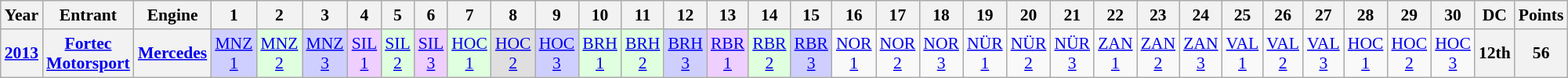<table class="wikitable" style="text-align:center; font-size:90%">
<tr>
<th>Year</th>
<th>Entrant</th>
<th>Engine</th>
<th>1</th>
<th>2</th>
<th>3</th>
<th>4</th>
<th>5</th>
<th>6</th>
<th>7</th>
<th>8</th>
<th>9</th>
<th>10</th>
<th>11</th>
<th>12</th>
<th>13</th>
<th>14</th>
<th>15</th>
<th>16</th>
<th>17</th>
<th>18</th>
<th>19</th>
<th>20</th>
<th>21</th>
<th>22</th>
<th>23</th>
<th>24</th>
<th>25</th>
<th>26</th>
<th>27</th>
<th>28</th>
<th>29</th>
<th>30</th>
<th>DC</th>
<th>Points</th>
</tr>
<tr>
<th><a href='#'>2013</a></th>
<th><a href='#'>Fortec Motorsport</a></th>
<th><a href='#'>Mercedes</a></th>
<td style="background:#CFCFFF;"><a href='#'>MNZ<br>1</a><br></td>
<td style="background:#DFFFDF;"><a href='#'>MNZ<br>2</a><br></td>
<td style="background:#CFCFFF;"><a href='#'>MNZ<br>3</a><br></td>
<td style="background:#EFCFFF;"><a href='#'>SIL<br>1</a><br></td>
<td style="background:#DFFFDF;"><a href='#'>SIL<br>2</a><br></td>
<td style="background:#EFCFFF;"><a href='#'>SIL<br>3</a><br></td>
<td style="background:#DFFFDF;"><a href='#'>HOC<br>1</a><br></td>
<td style="background:#DFDFDF;"><a href='#'>HOC<br>2</a><br></td>
<td style="background:#CFCFFF;"><a href='#'>HOC<br>3</a><br></td>
<td style="background:#DFFFDF;"><a href='#'>BRH<br>1</a><br></td>
<td style="background:#DFFFDF;"><a href='#'>BRH<br>2</a><br></td>
<td style="background:#CFCFFF;"><a href='#'>BRH<br>3</a><br></td>
<td style="background:#EFCFFF;"><a href='#'>RBR<br>1</a><br></td>
<td style="background:#DFFFDF;"><a href='#'>RBR<br>2</a><br></td>
<td style="background:#CFCFFF;"><a href='#'>RBR<br>3</a><br></td>
<td><a href='#'>NOR<br>1</a></td>
<td><a href='#'>NOR<br>2</a></td>
<td><a href='#'>NOR<br>3</a></td>
<td><a href='#'>NÜR<br>1</a></td>
<td><a href='#'>NÜR<br>2</a></td>
<td><a href='#'>NÜR<br>3</a></td>
<td><a href='#'>ZAN<br>1</a></td>
<td><a href='#'>ZAN<br>2</a></td>
<td><a href='#'>ZAN<br>3</a></td>
<td><a href='#'>VAL<br>1</a></td>
<td><a href='#'>VAL<br>2</a></td>
<td><a href='#'>VAL<br>3</a></td>
<td><a href='#'>HOC<br>1</a></td>
<td><a href='#'>HOC<br>2</a></td>
<td><a href='#'>HOC<br>3</a></td>
<th>12th</th>
<th>56</th>
</tr>
</table>
